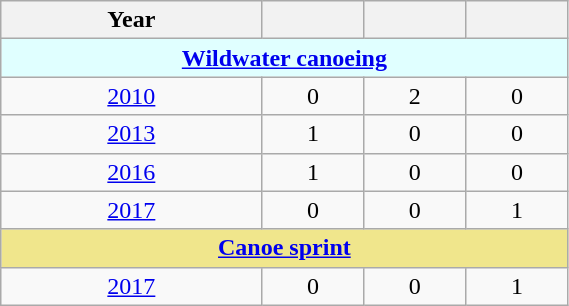<table class="wikitable" width=30% style="font-size:100%; text-align:center;">
<tr>
<th>Year</th>
<th></th>
<th></th>
<th></th>
</tr>
<tr>
<td colspan=4 bgcolor=LightCyan><strong><a href='#'>Wildwater canoeing</a></strong></td>
</tr>
<tr>
<td><a href='#'>2010</a></td>
<td>0</td>
<td>2</td>
<td>0</td>
</tr>
<tr>
<td><a href='#'>2013</a></td>
<td>1</td>
<td>0</td>
<td>0</td>
</tr>
<tr>
<td><a href='#'>2016</a></td>
<td>1</td>
<td>0</td>
<td>0</td>
</tr>
<tr>
<td><a href='#'>2017</a></td>
<td>0</td>
<td>0</td>
<td>1</td>
</tr>
<tr>
<td colspan=4 bgcolor=Khaki><strong><a href='#'>Canoe sprint</a></strong></td>
</tr>
<tr>
<td><a href='#'>2017</a></td>
<td>0</td>
<td>0</td>
<td>1</td>
</tr>
</table>
